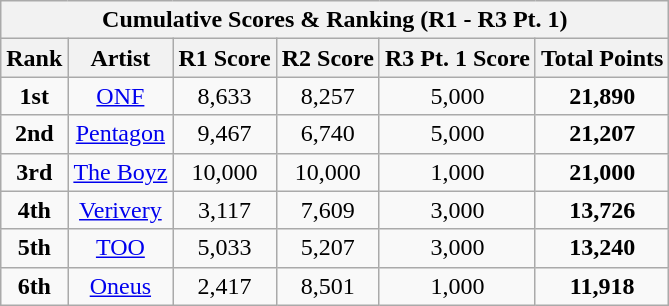<table class="wikitable sortable" style="text-align:center">
<tr>
<th colspan="6">Cumulative Scores & Ranking (R1 - R3 Pt. 1)</th>
</tr>
<tr>
<th>Rank</th>
<th>Artist</th>
<th>R1 Score<br></th>
<th>R2 Score<br></th>
<th>R3 Pt. 1 Score<br></th>
<th>Total Points<br></th>
</tr>
<tr>
<td><strong>1st</strong></td>
<td><a href='#'>ONF</a></td>
<td>8,633</td>
<td>8,257</td>
<td>5,000</td>
<td><strong>21,890</strong></td>
</tr>
<tr>
<td><strong>2nd</strong></td>
<td><a href='#'>Pentagon</a></td>
<td>9,467</td>
<td>6,740</td>
<td>5,000</td>
<td><strong>21,207</strong></td>
</tr>
<tr>
<td><strong>3rd</strong></td>
<td><a href='#'>The Boyz</a></td>
<td>10,000</td>
<td>10,000</td>
<td>1,000</td>
<td><strong>21,000</strong></td>
</tr>
<tr>
<td><strong>4th</strong></td>
<td><a href='#'>Verivery</a></td>
<td>3,117</td>
<td>7,609</td>
<td>3,000</td>
<td><strong>13,726</strong></td>
</tr>
<tr>
<td><strong>5th</strong></td>
<td><a href='#'>TOO</a></td>
<td>5,033</td>
<td>5,207</td>
<td>3,000</td>
<td><strong>13,240</strong></td>
</tr>
<tr>
<td><strong>6th</strong></td>
<td><a href='#'>Oneus</a></td>
<td>2,417</td>
<td>8,501</td>
<td>1,000</td>
<td><strong>11,918</strong></td>
</tr>
</table>
